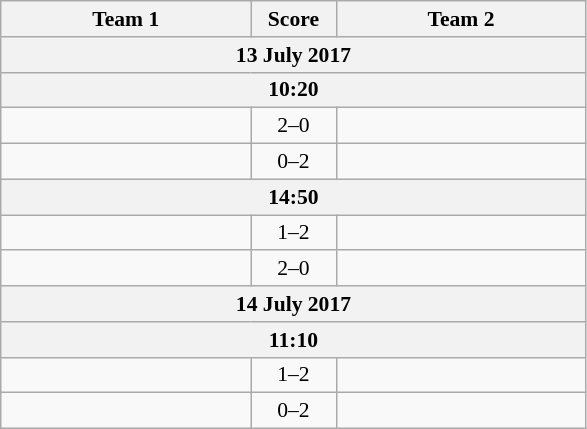<table class="wikitable" style="text-align: center; font-size:90% ">
<tr>
<th align="right" width="160">Team 1</th>
<th width="50">Score</th>
<th align="left" width="160">Team 2</th>
</tr>
<tr>
<th colspan=3>13 July 2017</th>
</tr>
<tr>
<th colspan=3>10:20</th>
</tr>
<tr>
<td align=right></td>
<td align=center>2–0</td>
<td align=left></td>
</tr>
<tr>
<td align=right></td>
<td align=center>0–2</td>
<td align=left></td>
</tr>
<tr>
<th colspan=3>14:50</th>
</tr>
<tr>
<td align=right></td>
<td align=center>1–2</td>
<td align=left></td>
</tr>
<tr>
<td align=right></td>
<td align=center>2–0</td>
<td align=left></td>
</tr>
<tr>
<th colspan=3>14 July 2017</th>
</tr>
<tr>
<th colspan=3>11:10</th>
</tr>
<tr>
<td align=right></td>
<td align=center>1–2</td>
<td align=left></td>
</tr>
<tr>
<td align=right></td>
<td align=center>0–2</td>
<td align=left></td>
</tr>
</table>
